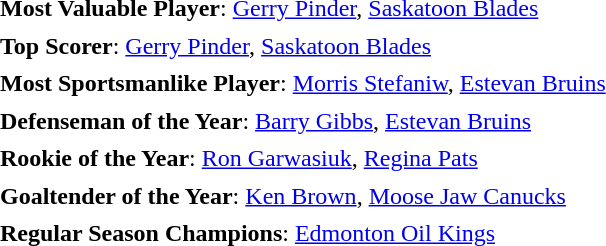<table cellpadding="3" cellspacing="1">
<tr>
<td><strong>Most Valuable Player</strong>: <a href='#'>Gerry Pinder</a>, <a href='#'>Saskatoon Blades</a></td>
</tr>
<tr>
<td><strong>Top Scorer</strong>: <a href='#'>Gerry Pinder</a>, <a href='#'>Saskatoon Blades</a></td>
</tr>
<tr>
<td><strong>Most Sportsmanlike Player</strong>: <a href='#'>Morris Stefaniw</a>, <a href='#'>Estevan Bruins</a></td>
</tr>
<tr>
<td><strong>Defenseman of the Year</strong>: <a href='#'>Barry Gibbs</a>, <a href='#'>Estevan Bruins</a></td>
</tr>
<tr>
<td><strong>Rookie of the Year</strong>: <a href='#'>Ron Garwasiuk</a>, <a href='#'>Regina Pats</a></td>
</tr>
<tr>
<td><strong>Goaltender of the Year</strong>: <a href='#'>Ken Brown</a>, <a href='#'>Moose Jaw Canucks</a></td>
</tr>
<tr>
<td><strong>Regular Season Champions</strong>: <a href='#'>Edmonton Oil Kings</a></td>
</tr>
</table>
